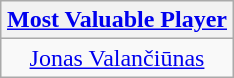<table class=wikitable style="text-align:center; margin:auto">
<tr>
<th><a href='#'>Most Valuable Player</a></th>
</tr>
<tr>
<td> <a href='#'>Jonas Valančiūnas</a></td>
</tr>
</table>
